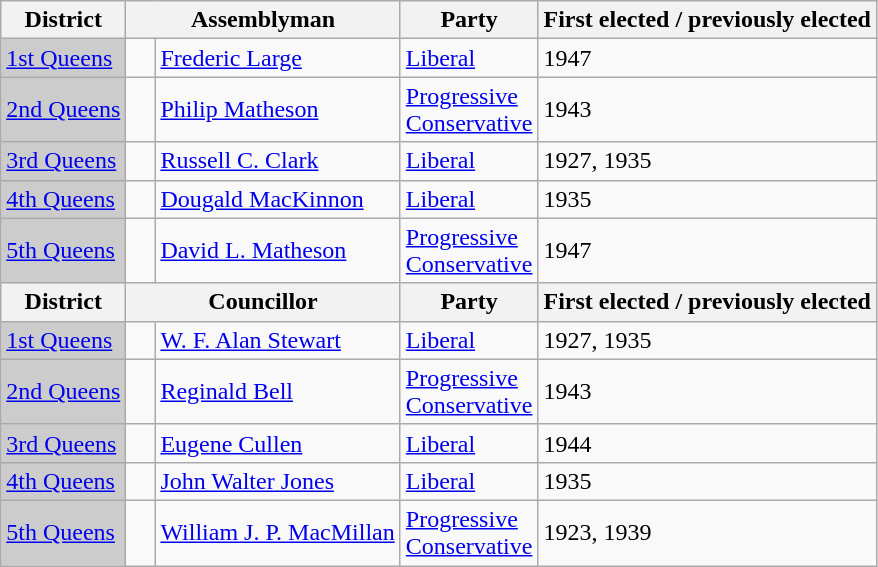<table class="wikitable sortable">
<tr>
<th>District</th>
<th colspan="2">Assemblyman</th>
<th>Party</th>
<th>First elected / previously elected</th>
</tr>
<tr>
<td bgcolor="CCCCCC"><a href='#'>1st Queens</a></td>
<td>   </td>
<td><a href='#'>Frederic Large</a></td>
<td><a href='#'>Liberal</a></td>
<td>1947</td>
</tr>
<tr>
<td bgcolor="CCCCCC"><a href='#'>2nd Queens</a></td>
<td>   </td>
<td><a href='#'>Philip Matheson</a></td>
<td><a href='#'>Progressive <br> Conservative</a></td>
<td>1943</td>
</tr>
<tr>
<td bgcolor="CCCCCC"><a href='#'>3rd Queens</a></td>
<td>   </td>
<td><a href='#'>Russell C. Clark</a></td>
<td><a href='#'>Liberal</a></td>
<td>1927, 1935</td>
</tr>
<tr>
<td bgcolor="CCCCCC"><a href='#'>4th Queens</a></td>
<td>   </td>
<td><a href='#'>Dougald MacKinnon</a></td>
<td><a href='#'>Liberal</a></td>
<td>1935</td>
</tr>
<tr>
<td bgcolor="CCCCCC"><a href='#'>5th Queens</a></td>
<td>   </td>
<td><a href='#'>David L. Matheson</a></td>
<td><a href='#'>Progressive <br> Conservative</a></td>
<td>1947</td>
</tr>
<tr>
<th>District</th>
<th colspan="2">Councillor</th>
<th>Party</th>
<th>First elected / previously elected</th>
</tr>
<tr>
<td bgcolor="CCCCCC"><a href='#'>1st Queens</a></td>
<td>   </td>
<td><a href='#'>W. F. Alan Stewart</a></td>
<td><a href='#'>Liberal</a></td>
<td>1927, 1935</td>
</tr>
<tr>
<td bgcolor="CCCCCC"><a href='#'>2nd Queens</a></td>
<td>   </td>
<td><a href='#'>Reginald Bell</a></td>
<td><a href='#'>Progressive <br> Conservative</a></td>
<td>1943</td>
</tr>
<tr>
<td bgcolor="CCCCCC"><a href='#'>3rd Queens</a></td>
<td>   </td>
<td><a href='#'>Eugene Cullen</a></td>
<td><a href='#'>Liberal</a></td>
<td>1944</td>
</tr>
<tr>
<td bgcolor="CCCCCC"><a href='#'>4th Queens</a></td>
<td>   </td>
<td><a href='#'>John Walter Jones</a></td>
<td><a href='#'>Liberal</a></td>
<td>1935</td>
</tr>
<tr>
<td bgcolor="CCCCCC"><a href='#'>5th Queens</a></td>
<td>   </td>
<td><a href='#'>William J. P. MacMillan</a></td>
<td><a href='#'>Progressive <br> Conservative</a></td>
<td>1923, 1939</td>
</tr>
</table>
